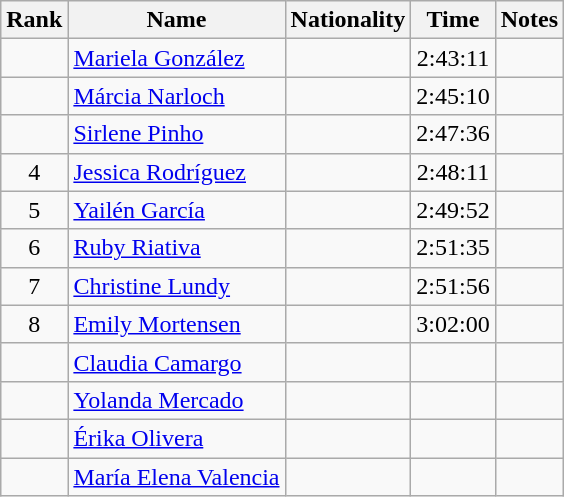<table class="wikitable sortable" style="text-align:center">
<tr>
<th>Rank</th>
<th>Name</th>
<th>Nationality</th>
<th>Time</th>
<th>Notes</th>
</tr>
<tr>
<td></td>
<td align=left><a href='#'>Mariela González</a></td>
<td align=left></td>
<td>2:43:11</td>
<td></td>
</tr>
<tr>
<td></td>
<td align=left><a href='#'>Márcia Narloch</a></td>
<td align=left></td>
<td>2:45:10</td>
<td></td>
</tr>
<tr>
<td></td>
<td align=left><a href='#'>Sirlene Pinho</a></td>
<td align=left></td>
<td>2:47:36</td>
<td></td>
</tr>
<tr>
<td>4</td>
<td align=left><a href='#'>Jessica Rodríguez</a></td>
<td align=left></td>
<td>2:48:11</td>
<td></td>
</tr>
<tr>
<td>5</td>
<td align=left><a href='#'>Yailén García</a></td>
<td align=left></td>
<td>2:49:52</td>
<td></td>
</tr>
<tr>
<td>6</td>
<td align=left><a href='#'>Ruby Riativa</a></td>
<td align=left></td>
<td>2:51:35</td>
<td></td>
</tr>
<tr>
<td>7</td>
<td align=left><a href='#'>Christine Lundy</a></td>
<td align=left></td>
<td>2:51:56</td>
<td></td>
</tr>
<tr>
<td>8</td>
<td align=left><a href='#'>Emily Mortensen</a></td>
<td align=left></td>
<td>3:02:00</td>
<td></td>
</tr>
<tr>
<td></td>
<td align=left><a href='#'>Claudia Camargo</a></td>
<td align=left></td>
<td></td>
<td></td>
</tr>
<tr>
<td></td>
<td align=left><a href='#'>Yolanda Mercado</a></td>
<td align=left></td>
<td></td>
<td></td>
</tr>
<tr>
<td></td>
<td align=left><a href='#'>Érika Olivera</a></td>
<td align=left></td>
<td></td>
<td></td>
</tr>
<tr>
<td></td>
<td align=left><a href='#'>María Elena Valencia</a></td>
<td align=left></td>
<td></td>
<td></td>
</tr>
</table>
